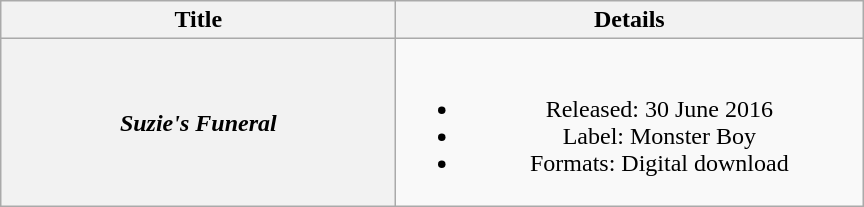<table class="wikitable plainrowheaders" style="text-align:center;">
<tr>
<th scope="col" style="width:16em;">Title</th>
<th scope="col" style="width:19em;">Details</th>
</tr>
<tr>
<th scope="row"><em>Suzie's Funeral</em></th>
<td><br><ul><li>Released: 30 June 2016</li><li>Label: Monster Boy</li><li>Formats: Digital download</li></ul></td>
</tr>
</table>
